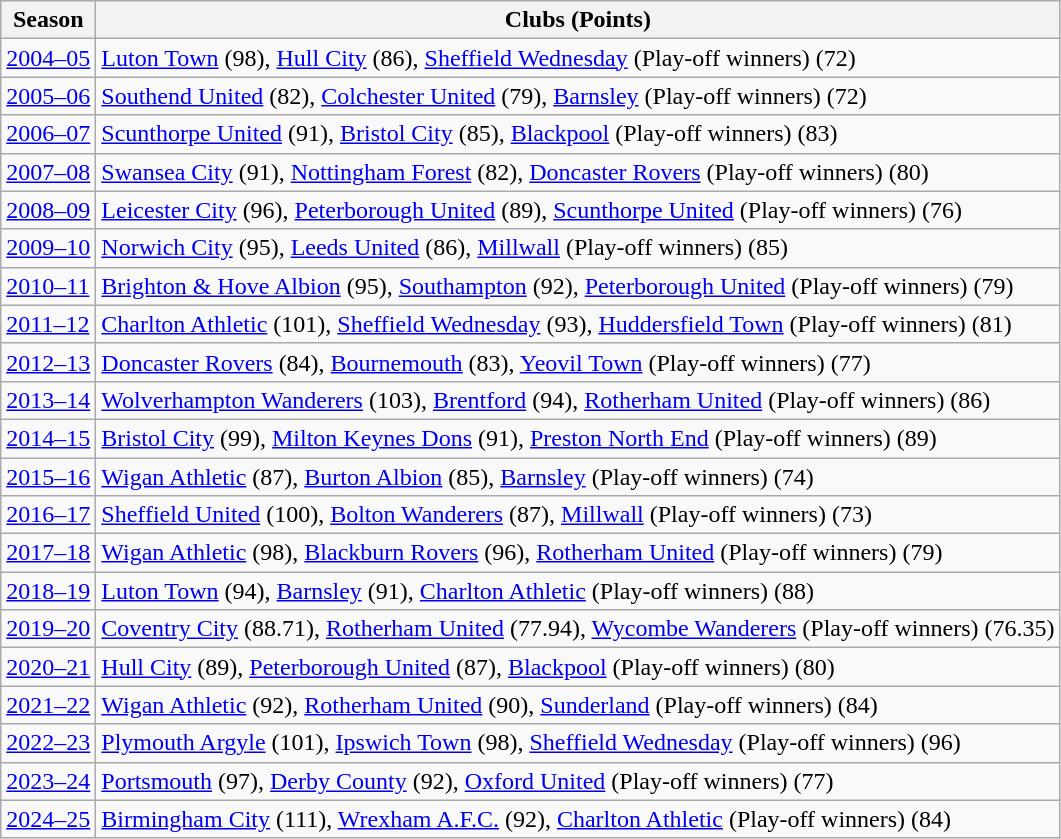<table class="wikitable" style="text-align:left;">
<tr>
<th>Season</th>
<th>Clubs (Points)</th>
</tr>
<tr>
<td><a href='#'>2004–05</a></td>
<td><a href='#'>Luton Town</a> (98), <a href='#'>Hull City</a> (86), <a href='#'>Sheffield Wednesday</a> (Play-off winners) (72)</td>
</tr>
<tr>
<td><a href='#'>2005–06</a></td>
<td><a href='#'>Southend United</a> (82), <a href='#'>Colchester United</a> (79), <a href='#'>Barnsley</a> (Play-off winners) (72)</td>
</tr>
<tr>
<td><a href='#'>2006–07</a></td>
<td><a href='#'>Scunthorpe United</a> (91), <a href='#'>Bristol City</a> (85), <a href='#'>Blackpool</a> (Play-off winners) (83)</td>
</tr>
<tr>
<td><a href='#'>2007–08</a></td>
<td><a href='#'>Swansea City</a> (91), <a href='#'>Nottingham Forest</a> (82), <a href='#'>Doncaster Rovers</a> (Play-off winners) (80)</td>
</tr>
<tr>
<td><a href='#'>2008–09</a></td>
<td><a href='#'>Leicester City</a> (96), <a href='#'>Peterborough United</a> (89), <a href='#'>Scunthorpe United</a> (Play-off winners) (76)</td>
</tr>
<tr>
<td><a href='#'>2009–10</a></td>
<td><a href='#'>Norwich City</a> (95), <a href='#'>Leeds United</a> (86), <a href='#'>Millwall</a> (Play-off winners) (85)</td>
</tr>
<tr>
<td><a href='#'>2010–11</a></td>
<td><a href='#'>Brighton & Hove Albion</a> (95), <a href='#'>Southampton</a> (92), <a href='#'>Peterborough United</a> (Play-off winners) (79)</td>
</tr>
<tr>
<td><a href='#'>2011–12</a></td>
<td><a href='#'>Charlton Athletic</a> (101), <a href='#'>Sheffield Wednesday</a> (93), <a href='#'>Huddersfield Town</a> (Play-off winners) (81)</td>
</tr>
<tr>
<td><a href='#'>2012–13</a></td>
<td><a href='#'>Doncaster Rovers</a> (84), <a href='#'>Bournemouth</a> (83), <a href='#'>Yeovil Town</a> (Play-off winners) (77)</td>
</tr>
<tr>
<td><a href='#'>2013–14</a></td>
<td><a href='#'>Wolverhampton Wanderers</a> (103), <a href='#'>Brentford</a> (94), <a href='#'>Rotherham United</a> (Play-off winners) (86)</td>
</tr>
<tr>
<td><a href='#'>2014–15</a></td>
<td><a href='#'>Bristol City</a> (99), <a href='#'>Milton Keynes Dons</a> (91), <a href='#'>Preston North End</a> (Play-off winners) (89)</td>
</tr>
<tr>
<td><a href='#'>2015–16</a></td>
<td><a href='#'>Wigan Athletic</a> (87), <a href='#'>Burton Albion</a> (85), <a href='#'>Barnsley</a> (Play-off winners) (74)</td>
</tr>
<tr>
<td><a href='#'>2016–17</a></td>
<td><a href='#'>Sheffield United</a> (100), <a href='#'>Bolton Wanderers</a> (87), <a href='#'>Millwall</a> (Play-off winners) (73)</td>
</tr>
<tr>
<td><a href='#'>2017–18</a></td>
<td><a href='#'>Wigan Athletic</a> (98), <a href='#'>Blackburn Rovers</a> (96), <a href='#'>Rotherham United</a> (Play-off winners) (79)</td>
</tr>
<tr>
<td><a href='#'>2018–19</a></td>
<td><a href='#'>Luton Town</a> (94), <a href='#'>Barnsley</a> (91), <a href='#'>Charlton Athletic</a> (Play-off winners) (88)</td>
</tr>
<tr>
<td><a href='#'>2019–20</a></td>
<td><a href='#'>Coventry City</a> (88.71), <a href='#'>Rotherham United</a> (77.94), <a href='#'>Wycombe Wanderers</a> (Play-off winners) (76.35)</td>
</tr>
<tr>
<td><a href='#'>2020–21</a></td>
<td><a href='#'>Hull City</a> (89), <a href='#'>Peterborough United</a> (87), <a href='#'>Blackpool</a> (Play-off winners) (80)</td>
</tr>
<tr>
<td><a href='#'>2021–22</a></td>
<td><a href='#'>Wigan Athletic</a> (92), <a href='#'>Rotherham United</a> (90), <a href='#'>Sunderland</a> (Play-off winners) (84)</td>
</tr>
<tr>
<td><a href='#'>2022–23</a></td>
<td><a href='#'>Plymouth Argyle</a> (101), <a href='#'>Ipswich Town</a> (98), <a href='#'>Sheffield Wednesday</a> (Play-off winners) (96)</td>
</tr>
<tr>
<td><a href='#'>2023–24</a></td>
<td><a href='#'>Portsmouth</a> (97), <a href='#'>Derby County</a> (92), <a href='#'>Oxford United</a> (Play-off winners) (77)</td>
</tr>
<tr>
<td><a href='#'>2024–25</a></td>
<td><a href='#'>Birmingham City</a> (111), <a href='#'>Wrexham A.F.C.</a> (92), <a href='#'>Charlton Athletic</a> (Play-off winners) (84)</td>
</tr>
</table>
